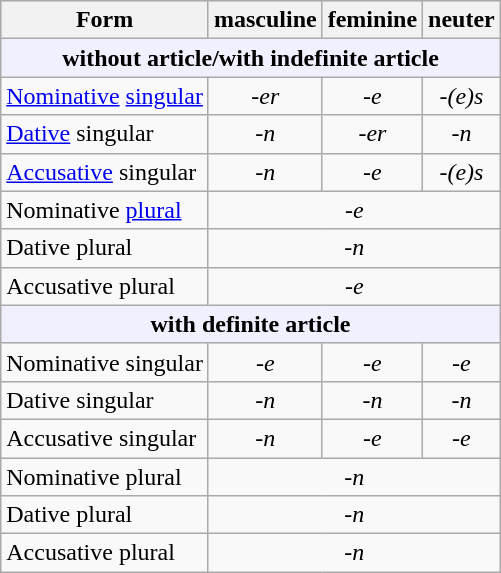<table class="wikitable">
<tr style="background:#c0f0f0;">
<th>Form</th>
<th>masculine</th>
<th>feminine</th>
<th>neuter</th>
</tr>
<tr>
<th colspan="4" style="background:#f0f0ff;">without article/with indefinite article</th>
</tr>
<tr>
<td><a href='#'>Nominative</a> <a href='#'>singular</a></td>
<td style="text-align:center;"><em>-er</em></td>
<td style="text-align:center;"><em>-e</em></td>
<td style="text-align:center;"><em>-(e)s</em></td>
</tr>
<tr>
<td><a href='#'>Dative</a> singular</td>
<td style="text-align:center;"><em>-n</em></td>
<td style="text-align:center;"><em>-er</em></td>
<td style="text-align:center;"><em>-n</em></td>
</tr>
<tr>
<td><a href='#'>Accusative</a> singular</td>
<td style="text-align:center;"><em>-n</em></td>
<td style="text-align:center;"><em>-e</em></td>
<td style="text-align:center;"><em>-(e)s</em></td>
</tr>
<tr>
<td>Nominative <a href='#'>plural</a></td>
<td colspan="3" style="text-align:center;"><em>-e</em></td>
</tr>
<tr>
<td>Dative plural</td>
<td colspan="3" style="text-align:center;"><em>-n</em></td>
</tr>
<tr>
<td>Accusative plural</td>
<td colspan="3" style="text-align:center;"><em>-e</em></td>
</tr>
<tr>
<th colspan="4" style="background:#f0f0ff;">with definite article</th>
</tr>
<tr>
<td>Nominative singular</td>
<td style="text-align:center;"><em>-e</em></td>
<td style="text-align:center;"><em>-e</em></td>
<td style="text-align:center;"><em>-e</em></td>
</tr>
<tr>
<td>Dative singular</td>
<td style="text-align:center;"><em>-n</em></td>
<td style="text-align:center;"><em>-n</em></td>
<td style="text-align:center;"><em>-n</em></td>
</tr>
<tr>
<td>Accusative singular</td>
<td style="text-align:center;"><em>-n</em></td>
<td style="text-align:center;"><em>-e</em></td>
<td style="text-align:center;"><em>-e</em></td>
</tr>
<tr>
<td>Nominative plural</td>
<td colspan="3" style="text-align:center;"><em>-n</em></td>
</tr>
<tr>
<td>Dative plural</td>
<td colspan="3" style="text-align:center;"><em>-n</em></td>
</tr>
<tr>
<td>Accusative plural</td>
<td colspan="3" style="text-align:center;"><em>-n</em></td>
</tr>
</table>
